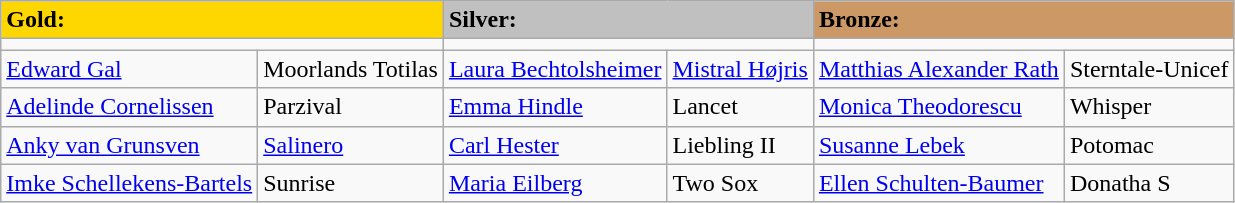<table class="wikitable">
<tr>
<td !align="center" bgcolor="gold" colspan=2><strong>Gold:</strong></td>
<td !align="center" bgcolor="silver" colspan=2><strong>Silver:</strong></td>
<td !align="center" bgcolor="CC9966" colspan=2><strong>Bronze:</strong></td>
</tr>
<tr>
<td colspan=2 align=center></td>
<td colspan=2 align=center></td>
<td colspan=2 align=center></td>
</tr>
<tr>
<td><a href='#'>Edward Gal</a></td>
<td>Moorlands Totilas</td>
<td><a href='#'>Laura Bechtolsheimer</a></td>
<td><a href='#'>Mistral Højris</a></td>
<td><a href='#'>Matthias Alexander Rath</a></td>
<td>Sterntale-Unicef</td>
</tr>
<tr>
<td><a href='#'>Adelinde Cornelissen</a></td>
<td>Parzival</td>
<td><a href='#'>Emma Hindle</a></td>
<td>Lancet</td>
<td><a href='#'>Monica Theodorescu</a></td>
<td>Whisper</td>
</tr>
<tr>
<td><a href='#'>Anky van Grunsven</a></td>
<td><a href='#'>Salinero</a></td>
<td><a href='#'>Carl Hester</a></td>
<td>Liebling II</td>
<td><a href='#'>Susanne Lebek</a></td>
<td>Potomac</td>
</tr>
<tr>
<td><a href='#'>Imke Schellekens-Bartels</a></td>
<td>Sunrise</td>
<td><a href='#'>Maria Eilberg</a></td>
<td>Two Sox</td>
<td><a href='#'>Ellen Schulten-Baumer</a></td>
<td>Donatha S</td>
</tr>
</table>
